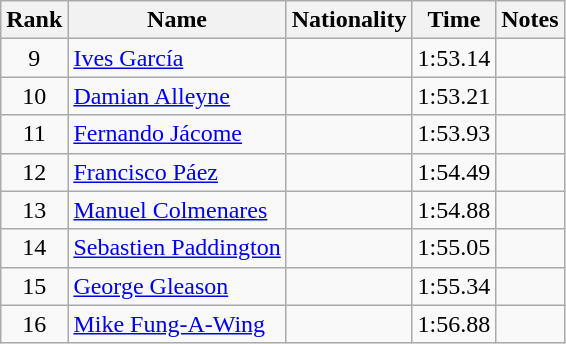<table class="wikitable sortable" style="text-align:center">
<tr>
<th>Rank</th>
<th>Name</th>
<th>Nationality</th>
<th>Time</th>
<th>Notes</th>
</tr>
<tr>
<td>9</td>
<td align=left><a href='#'>Ives García</a></td>
<td align=left></td>
<td>1:53.14</td>
<td></td>
</tr>
<tr>
<td>10</td>
<td align=left><a href='#'>Damian Alleyne</a></td>
<td align=left></td>
<td>1:53.21</td>
<td></td>
</tr>
<tr>
<td>11</td>
<td align=left><a href='#'>Fernando Jácome</a></td>
<td align=left></td>
<td>1:53.93</td>
<td></td>
</tr>
<tr>
<td>12</td>
<td align=left><a href='#'>Francisco Páez</a></td>
<td align=left></td>
<td>1:54.49</td>
<td></td>
</tr>
<tr>
<td>13</td>
<td align=left><a href='#'>Manuel Colmenares</a></td>
<td align=left></td>
<td>1:54.88</td>
<td></td>
</tr>
<tr>
<td>14</td>
<td align=left><a href='#'>Sebastien Paddington</a></td>
<td align=left></td>
<td>1:55.05</td>
<td></td>
</tr>
<tr>
<td>15</td>
<td align=left><a href='#'>George Gleason</a></td>
<td align=left></td>
<td>1:55.34</td>
<td></td>
</tr>
<tr>
<td>16</td>
<td align=left><a href='#'>Mike Fung-A-Wing</a></td>
<td align=left></td>
<td>1:56.88</td>
<td></td>
</tr>
</table>
